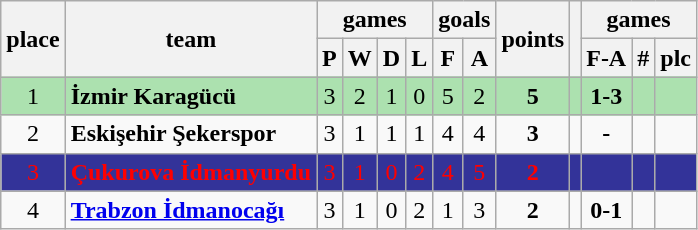<table class="wikitable" style="text-align: center;">
<tr>
<th rowspan=2>place</th>
<th rowspan=2>team</th>
<th colspan=4>games</th>
<th colspan=2>goals</th>
<th rowspan=2>points</th>
<th rowspan=2></th>
<th colspan=3>games</th>
</tr>
<tr>
<th>P</th>
<th>W</th>
<th>D</th>
<th>L</th>
<th>F</th>
<th>A</th>
<th>F-A</th>
<th>#</th>
<th>plc</th>
</tr>
<tr style="background:#ace1af;">
<td>1</td>
<td style="text-align:left; background:#ace1af;"><strong>İzmir Karagücü</strong></td>
<td style="background:#ace1af;">3</td>
<td style="background:#ace1af;">2</td>
<td style="background:#ace1af;">1</td>
<td style="background:#ace1af;">0</td>
<td style="background:#ace1af;">5</td>
<td style="background:#ace1af;">2</td>
<td style="background:#ace1af;"><strong>5</strong></td>
<td style="background:#ace1af;"></td>
<td style="background:#ace1af;"><strong>1-3</strong></td>
<td style="background:#ace1af;"></td>
<td style="background:#ace1af;"></td>
</tr>
<tr>
<td>2</td>
<td align="left"><strong>Eskişehir Şekerspor</strong></td>
<td>3</td>
<td>1</td>
<td>1</td>
<td>1</td>
<td>4</td>
<td>4</td>
<td><strong>3</strong></td>
<td></td>
<td><strong> - </strong></td>
<td></td>
<td></td>
</tr>
<tr style="color:red; background:#339;">
<td>3</td>
<td style="background:#339; color:red;"><strong>Çukurova İdmanyurdu</strong></td>
<td style="background:#339; color:red;">3</td>
<td style="background:#339; color:red;">1</td>
<td style="background:#339; color:red;">0</td>
<td style="background:#339; color:red;">2</td>
<td style="background:#339; color:red;">4</td>
<td style="background:#339; color:red;">5</td>
<td style="background:#339; color:red;"><strong>2</strong></td>
<td style="background:#339; color:red;"></td>
<td style="background:#339; color:red;"></td>
<td style="background:#339; color:red;"></td>
<td style="background:#339; color:red;"></td>
</tr>
<tr>
<td>4</td>
<td align="left"><strong><a href='#'>Trabzon İdmanocağı</a></strong></td>
<td>3</td>
<td>1</td>
<td>0</td>
<td>2</td>
<td>1</td>
<td>3</td>
<td><strong>2</strong></td>
<td></td>
<td><strong>0-1</strong></td>
<td></td>
<td></td>
</tr>
</table>
